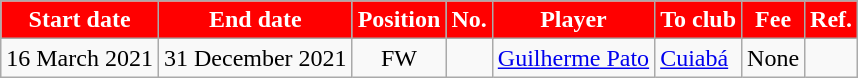<table class="wikitable sortable">
<tr>
<th style="background:#FF0000; color:white;"><strong>Start date</strong></th>
<th style="background:#FF0000; color:white;"><strong>End date</strong></th>
<th style="background:#FF0000; color:white;"><strong>Position</strong></th>
<th style="background:#FF0000; color:white;"><strong>No.</strong></th>
<th style="background:#FF0000; color:white;"><strong>Player</strong></th>
<th style="background:#FF0000; color:white;"><strong>To club</strong></th>
<th style="background:#FF0000; color:white;"><strong>Fee</strong></th>
<th style="background:#FF0000; color:white;"><strong>Ref.</strong></th>
</tr>
<tr>
<td>16 March 2021</td>
<td>31 December 2021</td>
<td style="text-align:center;">FW</td>
<td style="text-align:center;"></td>
<td style="text-align:left;"> <a href='#'>Guilherme Pato</a></td>
<td style="text-align:left;"> <a href='#'>Cuiabá</a></td>
<td>None</td>
<td></td>
</tr>
</table>
